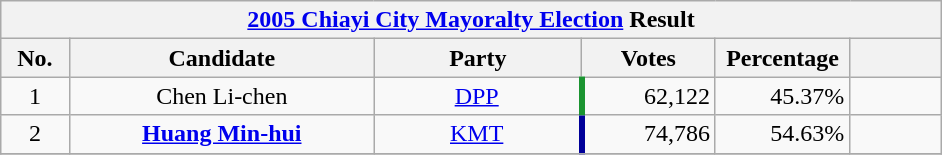<table class="wikitable" style="margin:1em auto; text-align:center">
<tr>
<th colspan="7" width=620px><a href='#'>2005 Chiayi City Mayoralty Election</a> Result</th>
</tr>
<tr>
<th width=35>No.</th>
<th width=180>Candidate</th>
<th width=120>Party</th>
<th width=75>Votes</th>
<th width=75>Percentage</th>
<th width=49></th>
</tr>
<tr>
<td>1</td>
<td>Chen Li-chen</td>
<td><a href='#'>DPP</a></td>
<td style="border-left:4px solid #1B9431;" align="right">62,122</td>
<td align="right">45.37%</td>
<td align="center"></td>
</tr>
<tr>
<td>2</td>
<td><strong><a href='#'>Huang Min-hui</a></strong></td>
<td><a href='#'>KMT</a></td>
<td style="border-left:4px solid #000099;" align="right">74,786</td>
<td align="right">54.63%</td>
<td align="center"><div></div></td>
</tr>
<tr bgcolor=EEEEEE>
</tr>
</table>
